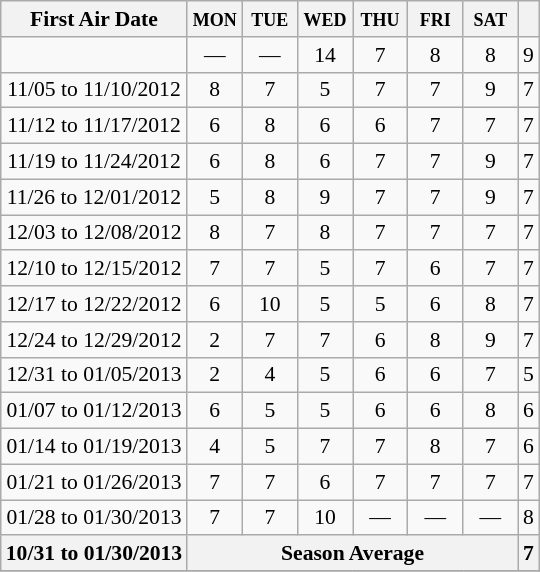<table class="wikitable" style="font-size:90%; text-align:center;">
<tr>
<th>First Air Date</th>
<th width=30><small>MON</small></th>
<th width=30><small>TUE</small></th>
<th width=30><small>WED</small></th>
<th width=30><small>THU</small></th>
<th width=30><small>FRI</small></th>
<th width=30><small>SAT</small></th>
<th></th>
</tr>
<tr>
<td></td>
<td>—</td>
<td>—</td>
<td>14</td>
<td>7</td>
<td>8</td>
<td>8</td>
<td>9</td>
</tr>
<tr>
<td>11/05 to 11/10/2012</td>
<td>8</td>
<td>7</td>
<td>5</td>
<td>7</td>
<td>7</td>
<td>9</td>
<td>7</td>
</tr>
<tr>
<td>11/12 to 11/17/2012</td>
<td>6</td>
<td>8</td>
<td>6</td>
<td>6</td>
<td>7</td>
<td>7</td>
<td>7</td>
</tr>
<tr>
<td>11/19 to 11/24/2012</td>
<td>6</td>
<td>8</td>
<td>6</td>
<td>7</td>
<td>7</td>
<td>9</td>
<td>7</td>
</tr>
<tr>
<td>11/26 to 12/01/2012</td>
<td>5</td>
<td>8</td>
<td>9</td>
<td>7</td>
<td>7</td>
<td>9</td>
<td>7</td>
</tr>
<tr>
<td>12/03 to 12/08/2012</td>
<td>8</td>
<td>7</td>
<td>8</td>
<td>7</td>
<td>7</td>
<td>7</td>
<td>7</td>
</tr>
<tr>
<td>12/10 to 12/15/2012</td>
<td>7</td>
<td>7</td>
<td>5</td>
<td>7</td>
<td>6</td>
<td>7</td>
<td>7</td>
</tr>
<tr>
<td>12/17 to 12/22/2012</td>
<td>6</td>
<td>10</td>
<td>5</td>
<td>5</td>
<td>6</td>
<td>8</td>
<td>7</td>
</tr>
<tr>
<td>12/24 to 12/29/2012</td>
<td>2</td>
<td>7</td>
<td>7</td>
<td>6</td>
<td>8</td>
<td>9</td>
<td>7</td>
</tr>
<tr>
<td>12/31 to 01/05/2013</td>
<td>2</td>
<td>4</td>
<td>5</td>
<td>6</td>
<td>6</td>
<td>7</td>
<td>5</td>
</tr>
<tr>
<td>01/07 to 01/12/2013</td>
<td>6</td>
<td>5</td>
<td>5</td>
<td>6</td>
<td>6</td>
<td>8</td>
<td>6</td>
</tr>
<tr>
<td>01/14 to 01/19/2013</td>
<td>4</td>
<td>5</td>
<td>7</td>
<td>7</td>
<td>8</td>
<td>7</td>
<td>6</td>
</tr>
<tr>
<td>01/21 to 01/26/2013</td>
<td>7</td>
<td>7</td>
<td>6</td>
<td>7</td>
<td>7</td>
<td>7</td>
<td>7</td>
</tr>
<tr>
<td>01/28 to 01/30/2013</td>
<td>7</td>
<td>7</td>
<td>10</td>
<td>—</td>
<td>—</td>
<td>—</td>
<td>8</td>
</tr>
<tr>
<th>10/31 to 01/30/2013</th>
<th colspan=6>Season Average</th>
<th>7</th>
</tr>
<tr>
</tr>
</table>
